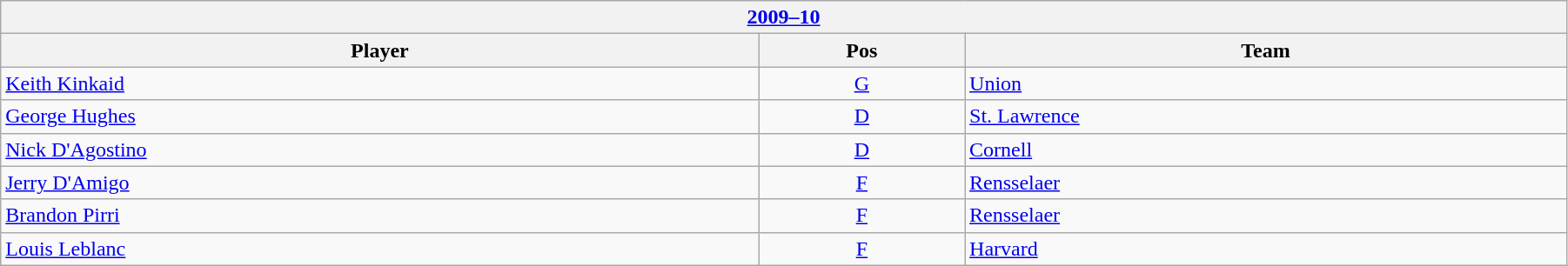<table class="wikitable" width=95%>
<tr>
<th colspan=3><a href='#'>2009–10</a></th>
</tr>
<tr>
<th>Player</th>
<th>Pos</th>
<th>Team</th>
</tr>
<tr>
<td><a href='#'>Keith Kinkaid</a></td>
<td align=center><a href='#'>G</a></td>
<td><a href='#'>Union</a></td>
</tr>
<tr>
<td><a href='#'>George Hughes</a></td>
<td align=center><a href='#'>D</a></td>
<td><a href='#'>St. Lawrence</a></td>
</tr>
<tr>
<td><a href='#'>Nick D'Agostino</a></td>
<td align=center><a href='#'>D</a></td>
<td><a href='#'>Cornell</a></td>
</tr>
<tr>
<td><a href='#'>Jerry D'Amigo</a></td>
<td align=center><a href='#'>F</a></td>
<td><a href='#'>Rensselaer</a></td>
</tr>
<tr>
<td><a href='#'>Brandon Pirri</a></td>
<td align=center><a href='#'>F</a></td>
<td><a href='#'>Rensselaer</a></td>
</tr>
<tr>
<td><a href='#'>Louis Leblanc</a></td>
<td align=center><a href='#'>F</a></td>
<td><a href='#'>Harvard</a></td>
</tr>
</table>
